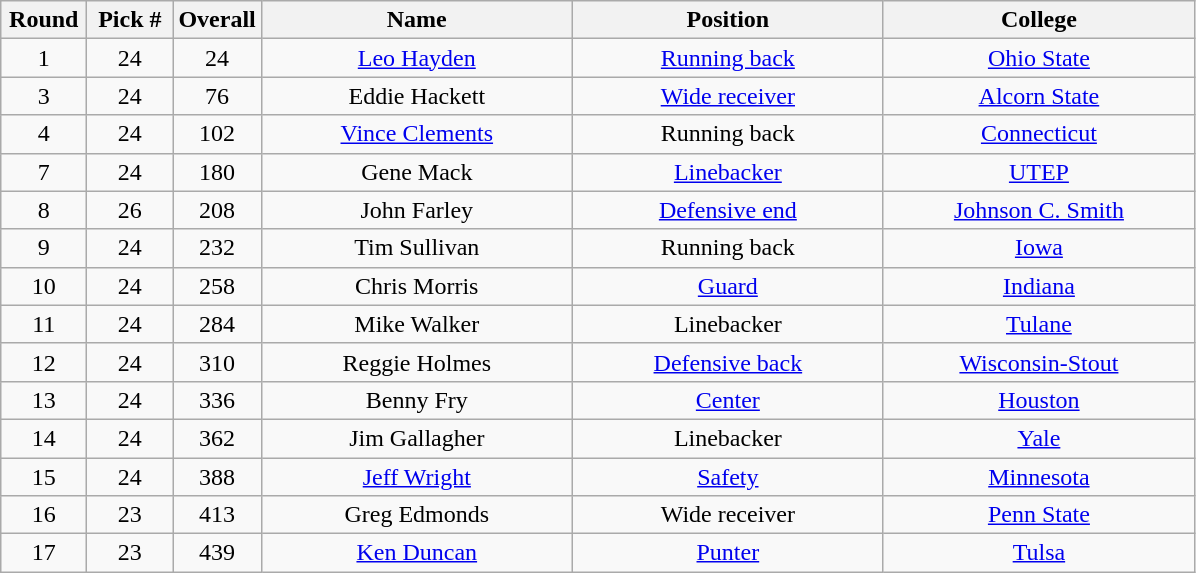<table class="wikitable sortable" style="text-align:center">
<tr>
<th width=50px>Round</th>
<th width=50px>Pick #</th>
<th width=50px>Overall</th>
<th width=200px>Name</th>
<th width=200px>Position</th>
<th width=200px>College</th>
</tr>
<tr>
<td>1</td>
<td>24</td>
<td>24</td>
<td><a href='#'>Leo Hayden</a></td>
<td><a href='#'>Running back</a></td>
<td><a href='#'>Ohio State</a></td>
</tr>
<tr>
<td>3</td>
<td>24</td>
<td>76</td>
<td>Eddie Hackett</td>
<td><a href='#'>Wide receiver</a></td>
<td><a href='#'>Alcorn State</a></td>
</tr>
<tr>
<td>4</td>
<td>24</td>
<td>102</td>
<td><a href='#'>Vince Clements</a></td>
<td>Running back</td>
<td><a href='#'>Connecticut</a></td>
</tr>
<tr>
<td>7</td>
<td>24</td>
<td>180</td>
<td>Gene Mack</td>
<td><a href='#'>Linebacker</a></td>
<td><a href='#'>UTEP</a></td>
</tr>
<tr>
<td>8</td>
<td>26</td>
<td>208</td>
<td>John Farley</td>
<td><a href='#'>Defensive end</a></td>
<td><a href='#'>Johnson C. Smith</a></td>
</tr>
<tr>
<td>9</td>
<td>24</td>
<td>232</td>
<td>Tim Sullivan</td>
<td>Running back</td>
<td><a href='#'>Iowa</a></td>
</tr>
<tr>
<td>10</td>
<td>24</td>
<td>258</td>
<td>Chris Morris</td>
<td><a href='#'>Guard</a></td>
<td><a href='#'>Indiana</a></td>
</tr>
<tr>
<td>11</td>
<td>24</td>
<td>284</td>
<td>Mike Walker</td>
<td>Linebacker</td>
<td><a href='#'>Tulane</a></td>
</tr>
<tr>
<td>12</td>
<td>24</td>
<td>310</td>
<td>Reggie Holmes</td>
<td><a href='#'>Defensive back</a></td>
<td><a href='#'>Wisconsin-Stout</a></td>
</tr>
<tr>
<td>13</td>
<td>24</td>
<td>336</td>
<td>Benny Fry</td>
<td><a href='#'>Center</a></td>
<td><a href='#'>Houston</a></td>
</tr>
<tr>
<td>14</td>
<td>24</td>
<td>362</td>
<td>Jim Gallagher</td>
<td>Linebacker</td>
<td><a href='#'>Yale</a></td>
</tr>
<tr>
<td>15</td>
<td>24</td>
<td>388</td>
<td><a href='#'>Jeff Wright</a></td>
<td><a href='#'>Safety</a></td>
<td><a href='#'>Minnesota</a></td>
</tr>
<tr>
<td>16</td>
<td>23</td>
<td>413</td>
<td>Greg Edmonds</td>
<td>Wide receiver</td>
<td><a href='#'>Penn State</a></td>
</tr>
<tr>
<td>17</td>
<td>23</td>
<td>439</td>
<td><a href='#'>Ken Duncan</a></td>
<td><a href='#'>Punter</a></td>
<td><a href='#'>Tulsa</a></td>
</tr>
</table>
